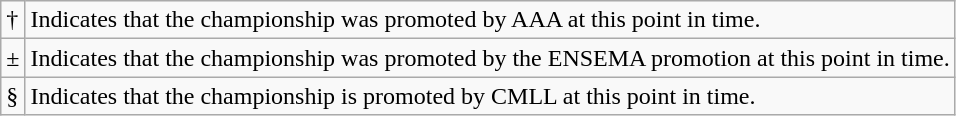<table class="wikitable">
<tr>
<td>†</td>
<td>Indicates that the championship was promoted by AAA at this point in time.</td>
</tr>
<tr>
<td>±</td>
<td>Indicates that the championship was promoted by the ENSEMA promotion at this point in time.</td>
</tr>
<tr>
<td>§</td>
<td>Indicates that the championship is promoted by CMLL at this point in time.</td>
</tr>
</table>
